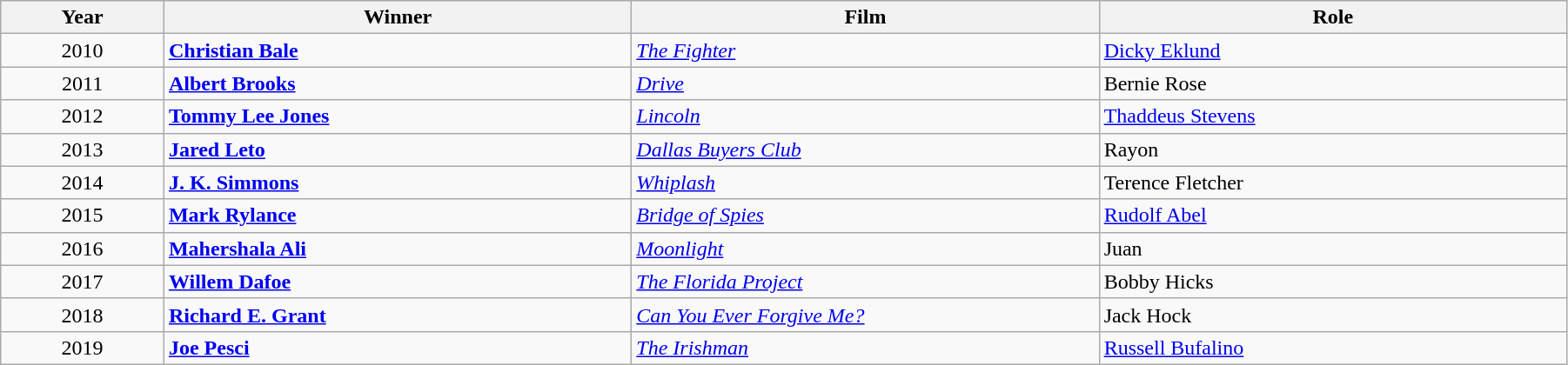<table class="wikitable" width="95%" cellpadding="5">
<tr>
<th width="100"><strong>Year</strong></th>
<th width="300"><strong>Winner</strong></th>
<th width="300"><strong>Film</strong></th>
<th width="300"><strong>Role</strong></th>
</tr>
<tr>
<td style="text-align:center;">2010</td>
<td><strong><a href='#'>Christian Bale</a></strong></td>
<td><em><a href='#'>The Fighter</a></em></td>
<td><a href='#'>Dicky Eklund</a></td>
</tr>
<tr>
<td style="text-align:center;">2011</td>
<td><strong><a href='#'>Albert Brooks</a></strong></td>
<td><em><a href='#'>Drive</a></em></td>
<td>Bernie Rose</td>
</tr>
<tr>
<td style="text-align:center;">2012</td>
<td><strong><a href='#'>Tommy Lee Jones</a></strong></td>
<td><em><a href='#'>Lincoln</a></em></td>
<td><a href='#'>Thaddeus Stevens</a></td>
</tr>
<tr>
<td style="text-align:center;">2013</td>
<td><strong><a href='#'>Jared Leto</a></strong></td>
<td><em><a href='#'>Dallas Buyers Club</a></em></td>
<td>Rayon</td>
</tr>
<tr>
<td style="text-align:center;">2014</td>
<td><strong><a href='#'>J. K. Simmons</a></strong></td>
<td><em><a href='#'>Whiplash</a></em></td>
<td>Terence Fletcher</td>
</tr>
<tr>
<td style="text-align:center;">2015</td>
<td><strong><a href='#'>Mark Rylance</a></strong></td>
<td><em><a href='#'>Bridge of Spies</a></em></td>
<td><a href='#'>Rudolf Abel</a></td>
</tr>
<tr>
<td style="text-align:center;">2016</td>
<td><strong><a href='#'>Mahershala Ali</a></strong></td>
<td><em><a href='#'>Moonlight</a></em></td>
<td>Juan</td>
</tr>
<tr>
<td style="text-align:center;">2017</td>
<td><strong><a href='#'>Willem Dafoe</a></strong></td>
<td><em><a href='#'>The Florida Project</a></em></td>
<td>Bobby Hicks</td>
</tr>
<tr>
<td style="text-align:center;">2018</td>
<td><strong><a href='#'>Richard E. Grant</a></strong></td>
<td><em><a href='#'>Can You Ever Forgive Me?</a></em></td>
<td>Jack Hock</td>
</tr>
<tr>
<td style="text-align:center;">2019</td>
<td><strong><a href='#'>Joe Pesci</a></strong></td>
<td><em><a href='#'>The Irishman</a></em></td>
<td><a href='#'>Russell Bufalino</a></td>
</tr>
</table>
